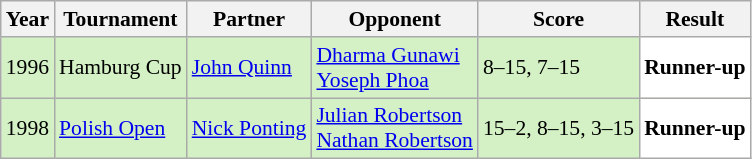<table class="sortable wikitable" style="font-size: 90%;">
<tr>
<th>Year</th>
<th>Tournament</th>
<th>Partner</th>
<th>Opponent</th>
<th>Score</th>
<th>Result</th>
</tr>
<tr style="background:#D4F1C5">
<td align="center">1996</td>
<td align="left">Hamburg Cup</td>
<td align="left"> <a href='#'>John Quinn</a></td>
<td align="left"> <a href='#'>Dharma Gunawi</a><br> <a href='#'>Yoseph Phoa</a></td>
<td align="left">8–15, 7–15</td>
<td style="text-align:left; background:white"> <strong>Runner-up</strong></td>
</tr>
<tr style="background:#D4F1C5">
<td align="center">1998</td>
<td align="left"><a href='#'>Polish Open</a></td>
<td align="left"> <a href='#'>Nick Ponting</a></td>
<td align="left"> <a href='#'>Julian Robertson</a><br> <a href='#'>Nathan Robertson</a></td>
<td align="left">15–2, 8–15, 3–15</td>
<td style="text-align:left; background:white"> <strong>Runner-up</strong></td>
</tr>
</table>
